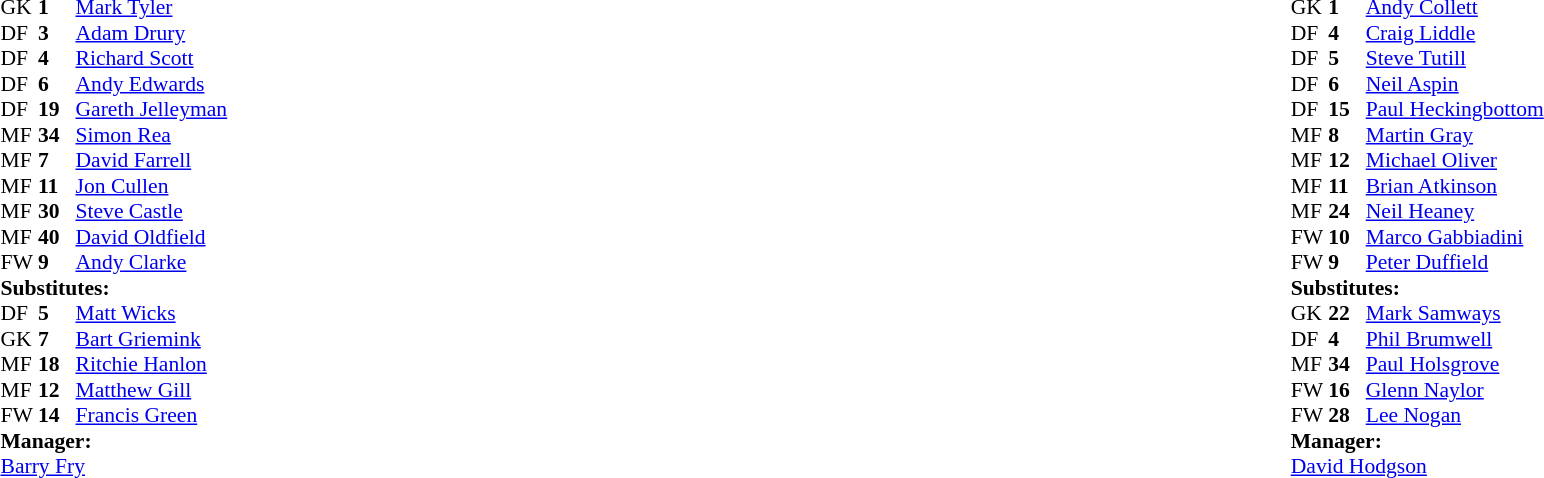<table style="width:100%;">
<tr>
<td style="vertical-align:top; width:50%;"><br><table style="font-size: 90%" cellspacing="0" cellpadding="0">
<tr>
<td colspan="4"></td>
</tr>
<tr>
<th width="25"></th>
<th width="25"></th>
</tr>
<tr>
<td>GK</td>
<td><strong>1</strong></td>
<td><a href='#'>Mark Tyler</a></td>
</tr>
<tr>
<td>DF</td>
<td><strong>3</strong></td>
<td><a href='#'>Adam Drury</a></td>
<td></td>
<td></td>
</tr>
<tr>
<td>DF</td>
<td><strong>4</strong></td>
<td><a href='#'>Richard Scott</a></td>
</tr>
<tr>
<td>DF</td>
<td><strong>6</strong></td>
<td><a href='#'>Andy Edwards</a></td>
</tr>
<tr>
<td>DF</td>
<td><strong>19</strong></td>
<td><a href='#'>Gareth Jelleyman</a></td>
</tr>
<tr>
<td>MF</td>
<td><strong>34</strong></td>
<td><a href='#'>Simon Rea</a></td>
</tr>
<tr>
<td>MF</td>
<td><strong>7</strong></td>
<td><a href='#'>David Farrell</a> </td>
</tr>
<tr>
<td>MF</td>
<td><strong>11</strong></td>
<td><a href='#'>Jon Cullen</a></td>
</tr>
<tr>
<td>MF</td>
<td><strong>30</strong></td>
<td><a href='#'>Steve Castle</a></td>
</tr>
<tr>
<td>MF</td>
<td><strong>40</strong></td>
<td><a href='#'>David Oldfield</a></td>
</tr>
<tr>
<td>FW</td>
<td><strong>9</strong></td>
<td><a href='#'>Andy Clarke</a></td>
<td></td>
<td></td>
</tr>
<tr>
<td colspan=4><strong>Substitutes:</strong></td>
</tr>
<tr>
<td>DF</td>
<td><strong>5</strong></td>
<td><a href='#'>Matt Wicks</a></td>
</tr>
<tr>
<td>GK</td>
<td><strong>7</strong></td>
<td><a href='#'>Bart Griemink</a></td>
</tr>
<tr>
<td>MF</td>
<td><strong>18</strong></td>
<td><a href='#'>Ritchie Hanlon</a></td>
<td></td>
<td></td>
</tr>
<tr>
<td>MF</td>
<td><strong>12</strong></td>
<td><a href='#'>Matthew Gill</a></td>
</tr>
<tr>
<td>FW</td>
<td><strong>14</strong></td>
<td><a href='#'>Francis Green</a></td>
<td></td>
<td></td>
</tr>
<tr>
<td colspan=4><strong>Manager:</strong></td>
</tr>
<tr>
<td colspan="4"><a href='#'>Barry Fry</a></td>
</tr>
</table>
</td>
<td style="vertical-align:top; width:50%;"><br><table cellspacing="0" cellpadding="0" style="font-size:90%; margin:auto;">
<tr>
<td colspan="4"></td>
</tr>
<tr>
<th width="25"></th>
<th width="25"></th>
</tr>
<tr>
<td>GK</td>
<td><strong>1</strong></td>
<td><a href='#'>Andy Collett</a></td>
</tr>
<tr>
<td>DF</td>
<td><strong>4</strong></td>
<td><a href='#'>Craig Liddle</a></td>
</tr>
<tr>
<td>DF</td>
<td><strong>5</strong></td>
<td><a href='#'>Steve Tutill</a></td>
</tr>
<tr>
<td>DF</td>
<td><strong>6</strong></td>
<td><a href='#'>Neil Aspin</a></td>
</tr>
<tr>
<td>DF</td>
<td><strong>15</strong></td>
<td><a href='#'>Paul Heckingbottom</a></td>
<td></td>
<td></td>
</tr>
<tr>
<td>MF</td>
<td><strong>8</strong></td>
<td><a href='#'>Martin Gray</a></td>
</tr>
<tr>
<td>MF</td>
<td><strong>12</strong></td>
<td><a href='#'>Michael Oliver</a></td>
</tr>
<tr>
<td>MF</td>
<td><strong>11</strong></td>
<td><a href='#'>Brian Atkinson</a></td>
<td></td>
<td></td>
</tr>
<tr>
<td>MF</td>
<td><strong>24</strong></td>
<td><a href='#'>Neil Heaney</a></td>
</tr>
<tr>
<td>FW</td>
<td><strong>10</strong></td>
<td><a href='#'>Marco Gabbiadini</a></td>
</tr>
<tr>
<td>FW</td>
<td><strong>9</strong></td>
<td><a href='#'>Peter Duffield</a></td>
<td></td>
<td></td>
</tr>
<tr>
<td colspan=4><strong>Substitutes:</strong></td>
</tr>
<tr>
<td>GK</td>
<td><strong>22</strong></td>
<td><a href='#'>Mark Samways</a></td>
</tr>
<tr>
<td>DF</td>
<td><strong>4</strong></td>
<td><a href='#'>Phil Brumwell</a></td>
</tr>
<tr>
<td>MF</td>
<td><strong>34</strong></td>
<td><a href='#'>Paul Holsgrove</a></td>
<td></td>
<td></td>
</tr>
<tr>
<td>FW</td>
<td><strong>16</strong></td>
<td><a href='#'>Glenn Naylor</a></td>
<td></td>
<td></td>
</tr>
<tr>
<td>FW</td>
<td><strong>28</strong></td>
<td><a href='#'>Lee Nogan</a></td>
<td></td>
<td></td>
</tr>
<tr>
<td colspan=4><strong>Manager:</strong></td>
</tr>
<tr>
<td colspan="4"><a href='#'>David Hodgson</a></td>
</tr>
</table>
</td>
</tr>
</table>
